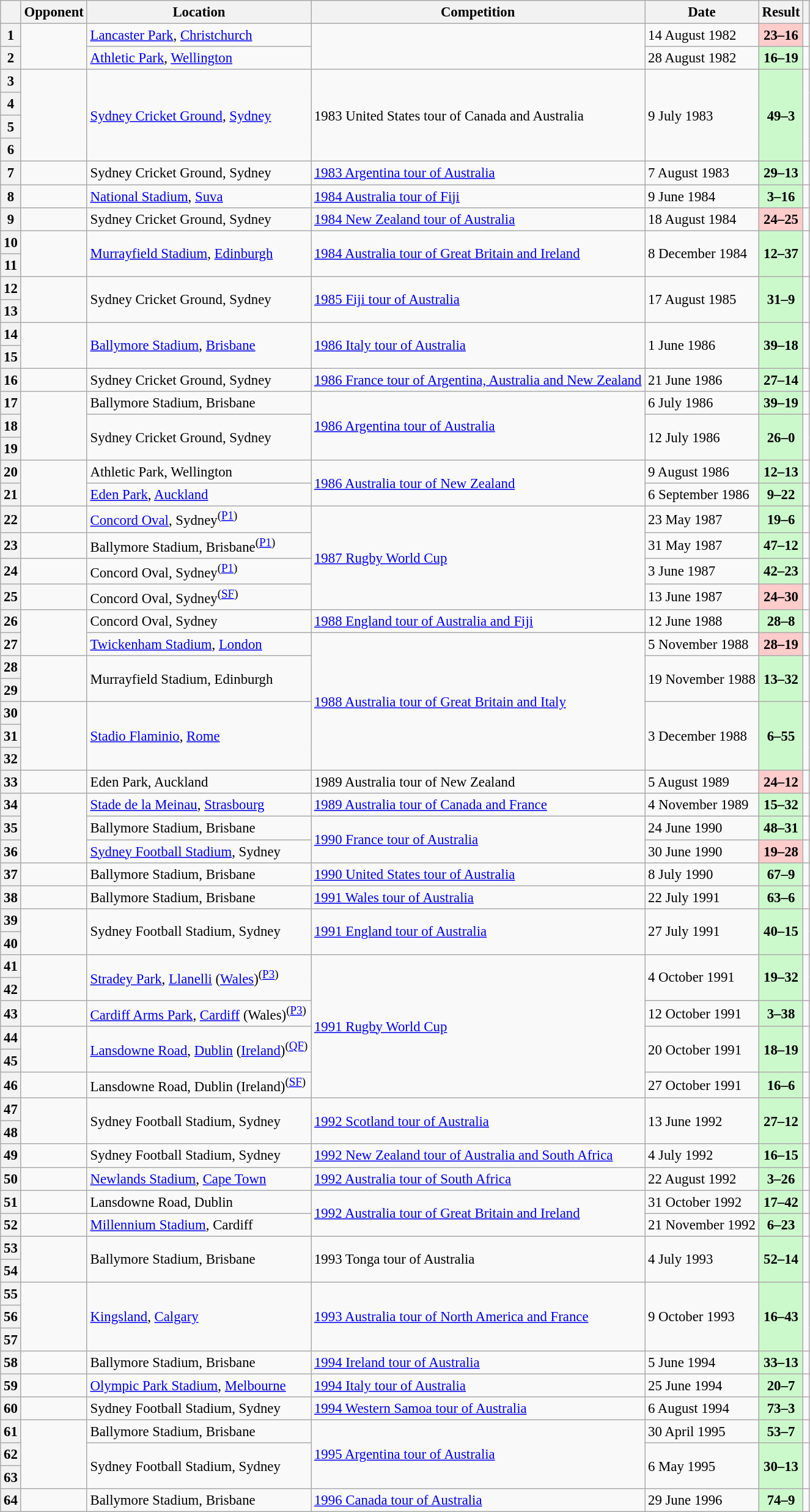<table class="wikitable" style="font-size:95%">
<tr>
<th></th>
<th>Opponent</th>
<th>Location</th>
<th>Competition</th>
<th>Date</th>
<th>Result</th>
<th></th>
</tr>
<tr>
<th>1</th>
<td rowspan=2></td>
<td><a href='#'>Lancaster Park</a>, <a href='#'>Christchurch</a></td>
<td rowspan=2></td>
<td>14 August 1982</td>
<td bgcolor=#FFCCCC align=center><strong>23–16</strong></td>
<td align=center></td>
</tr>
<tr>
<th>2</th>
<td><a href='#'>Athletic Park</a>, <a href='#'>Wellington</a></td>
<td>28 August 1982</td>
<td bgcolor=#CCF9CC align=center><strong>16–19</strong></td>
<td align=center></td>
</tr>
<tr>
<th>3</th>
<td rowspan=4></td>
<td rowspan=4><a href='#'>Sydney Cricket Ground</a>, <a href='#'>Sydney</a></td>
<td rowspan=4>1983 United States tour of Canada and Australia</td>
<td rowspan=4>9 July 1983</td>
<td bgcolor=#CCF9CC align=center rowspan=4><strong>49–3</strong></td>
<td align=center rowspan=4></td>
</tr>
<tr>
<th>4</th>
</tr>
<tr>
<th>5</th>
</tr>
<tr>
<th>6</th>
</tr>
<tr>
<th>7</th>
<td></td>
<td>Sydney Cricket Ground, Sydney</td>
<td><a href='#'>1983 Argentina tour of Australia</a></td>
<td>7 August 1983</td>
<td bgcolor=#CCF9CC align=center><strong>29–13</strong></td>
<td align=center></td>
</tr>
<tr>
<th>8</th>
<td></td>
<td><a href='#'>National Stadium</a>, <a href='#'>Suva</a></td>
<td><a href='#'>1984 Australia tour of Fiji</a></td>
<td>9 June 1984</td>
<td bgcolor=#CCF9CC align=center><strong>3–16</strong></td>
<td align=center></td>
</tr>
<tr>
<th>9</th>
<td></td>
<td>Sydney Cricket Ground, Sydney</td>
<td><a href='#'>1984 New Zealand tour of Australia</a></td>
<td>18 August 1984</td>
<td bgcolor=#FFCCCC align=center><strong>24–25</strong></td>
<td align=center></td>
</tr>
<tr>
<th>10</th>
<td rowspan=2></td>
<td rowspan=2><a href='#'>Murrayfield Stadium</a>, <a href='#'>Edinburgh</a></td>
<td rowspan=2><a href='#'>1984 Australia tour of Great Britain and Ireland</a></td>
<td rowspan=2>8 December 1984</td>
<td bgcolor=#CCF9CC align=center rowspan=2><strong>12–37</strong></td>
<td align=center rowspan=2></td>
</tr>
<tr>
<th>11</th>
</tr>
<tr>
<th>12</th>
<td rowspan=2></td>
<td rowspan=2>Sydney Cricket Ground, Sydney</td>
<td rowspan=2><a href='#'>1985 Fiji tour of Australia</a></td>
<td rowspan=2>17 August 1985</td>
<td bgcolor=#CCF9CC align=center rowspan=2><strong>31–9</strong></td>
<td align=center rowspan=2></td>
</tr>
<tr>
<th>13</th>
</tr>
<tr>
<th>14</th>
<td rowspan=2></td>
<td rowspan=2><a href='#'>Ballymore Stadium</a>, <a href='#'>Brisbane</a></td>
<td rowspan=2><a href='#'>1986 Italy tour of Australia</a></td>
<td rowspan=2>1 June 1986</td>
<td bgcolor=#CCF9CC align=center rowspan=2><strong>39–18</strong></td>
<td align=center rowspan=2></td>
</tr>
<tr>
<th>15</th>
</tr>
<tr>
<th>16</th>
<td></td>
<td>Sydney Cricket Ground, Sydney</td>
<td><a href='#'>1986 France tour of Argentina, Australia and New Zealand</a></td>
<td>21 June 1986</td>
<td bgcolor=#CCF9CC align=center><strong>27–14</strong></td>
<td align=center></td>
</tr>
<tr>
<th>17</th>
<td rowspan=3></td>
<td>Ballymore Stadium, Brisbane</td>
<td rowspan=3><a href='#'>1986 Argentina tour of Australia</a></td>
<td>6 July 1986</td>
<td bgcolor=#CCF9CC align=center><strong>39–19</strong></td>
<td align=center></td>
</tr>
<tr>
<th>18</th>
<td rowspan=2>Sydney Cricket Ground, Sydney</td>
<td rowspan=2>12 July 1986</td>
<td bgcolor=#CCF9CC align=center rowspan=2><strong>26–0</strong></td>
<td align=center rowspan=2></td>
</tr>
<tr>
<th>19</th>
</tr>
<tr>
<th>20</th>
<td rowspan=2></td>
<td>Athletic Park, Wellington</td>
<td rowspan=2><a href='#'>1986 Australia tour of New Zealand</a></td>
<td>9 August 1986</td>
<td bgcolor=#CCF9CC align=center><strong>12–13</strong></td>
<td align=center></td>
</tr>
<tr>
<th>21</th>
<td><a href='#'>Eden Park</a>, <a href='#'>Auckland</a></td>
<td>6 September 1986</td>
<td bgcolor=#CCF9CC align=center><strong>9–22</strong></td>
<td align=center></td>
</tr>
<tr>
<th>22</th>
<td></td>
<td><a href='#'>Concord Oval</a>, Sydney<sup>(<a href='#'>P1</a>)</sup></td>
<td rowspan=4><a href='#'>1987 Rugby World Cup</a></td>
<td>23 May 1987</td>
<td bgcolor=#CCF9CC align=center><strong>19–6</strong></td>
<td align=center></td>
</tr>
<tr>
<th>23</th>
<td></td>
<td>Ballymore Stadium, Brisbane<sup>(<a href='#'>P1</a>)</sup></td>
<td>31 May 1987</td>
<td bgcolor=#CCF9CC align=center><strong>47–12</strong></td>
<td align=center></td>
</tr>
<tr>
<th>24</th>
<td></td>
<td>Concord Oval, Sydney<sup>(<a href='#'>P1</a>)</sup></td>
<td>3 June 1987</td>
<td bgcolor=#CCF9CC align=center><strong>42–23</strong></td>
<td align=center></td>
</tr>
<tr>
<th>25</th>
<td></td>
<td>Concord Oval, Sydney<sup>(<a href='#'>SF</a>)</sup></td>
<td>13 June 1987</td>
<td bgcolor=#FFCCCC align=center><strong>24–30</strong></td>
<td align=center></td>
</tr>
<tr>
<th>26</th>
<td rowspan=2></td>
<td>Concord Oval, Sydney</td>
<td><a href='#'>1988 England tour of Australia and Fiji</a></td>
<td>12 June 1988</td>
<td bgcolor=#CCF9CC align=center><strong>28–8</strong></td>
<td align=center></td>
</tr>
<tr>
<th>27</th>
<td><a href='#'>Twickenham Stadium</a>, <a href='#'>London</a></td>
<td rowspan=6><a href='#'>1988 Australia tour of Great Britain and Italy</a></td>
<td>5 November 1988</td>
<td bgcolor=#FFCCCC align=center><strong>28–19</strong></td>
<td align=center></td>
</tr>
<tr>
<th>28</th>
<td rowspan=2></td>
<td rowspan=2>Murrayfield Stadium, Edinburgh</td>
<td rowspan=2>19 November 1988</td>
<td bgcolor=#CCF9CC align=center rowspan=2><strong>13–32</strong></td>
<td align=center rowspan=2></td>
</tr>
<tr>
<th>29</th>
</tr>
<tr>
<th>30</th>
<td rowspan=3></td>
<td rowspan=3><a href='#'>Stadio Flaminio</a>, <a href='#'>Rome</a></td>
<td rowspan=3>3 December 1988</td>
<td bgcolor=#CCF9CC align=center rowspan=3><strong>6–55</strong></td>
<td align=center rowspan=3></td>
</tr>
<tr>
<th>31</th>
</tr>
<tr>
<th>32</th>
</tr>
<tr>
<th>33</th>
<td></td>
<td>Eden Park, Auckland</td>
<td>1989 Australia tour of New Zealand</td>
<td>5 August 1989</td>
<td bgcolor=#FFCCCC align=center><strong>24–12</strong></td>
<td align=center></td>
</tr>
<tr>
<th>34</th>
<td rowspan=3></td>
<td><a href='#'>Stade de la Meinau</a>, <a href='#'>Strasbourg</a></td>
<td><a href='#'>1989 Australia tour of Canada and France</a></td>
<td>4 November 1989</td>
<td bgcolor=#CCF9CC align=center><strong>15–32</strong></td>
<td align=center></td>
</tr>
<tr>
<th>35</th>
<td>Ballymore Stadium, Brisbane</td>
<td rowspan=2><a href='#'>1990 France tour of Australia</a></td>
<td>24 June 1990</td>
<td bgcolor=#CCF9CC align=center><strong>48–31</strong></td>
<td align=center></td>
</tr>
<tr>
<th>36</th>
<td><a href='#'>Sydney Football Stadium</a>, Sydney</td>
<td>30 June 1990</td>
<td bgcolor=#FFCCCC align=center><strong>19–28</strong></td>
<td align=center></td>
</tr>
<tr>
<th>37</th>
<td></td>
<td>Ballymore Stadium, Brisbane</td>
<td><a href='#'>1990 United States tour of Australia</a></td>
<td>8 July 1990</td>
<td bgcolor=#CCF9CC align=center><strong>67–9</strong></td>
<td align=center></td>
</tr>
<tr>
<th>38</th>
<td></td>
<td>Ballymore Stadium, Brisbane</td>
<td><a href='#'>1991 Wales tour of Australia</a></td>
<td>22 July 1991</td>
<td bgcolor=#CCF9CC align=center><strong>63–6</strong></td>
<td align=center></td>
</tr>
<tr>
<th>39</th>
<td rowspan=2></td>
<td rowspan=2>Sydney Football Stadium, Sydney</td>
<td rowspan=2><a href='#'>1991 England tour of Australia</a></td>
<td rowspan=2>27 July 1991</td>
<td bgcolor=#CCF9CC align=center rowspan=2><strong>40–15</strong></td>
<td align=center rowspan=2></td>
</tr>
<tr>
<th>40</th>
</tr>
<tr>
<th>41</th>
<td rowspan=2></td>
<td rowspan=2><a href='#'>Stradey Park</a>, <a href='#'>Llanelli</a> (<a href='#'>Wales</a>)<sup>(<a href='#'>P3</a>)</sup></td>
<td rowspan=6><a href='#'>1991 Rugby World Cup</a></td>
<td rowspan=2>4 October 1991</td>
<td bgcolor=#CCF9CC align=center rowspan=2><strong>19–32</strong></td>
<td align=center rowspan=2></td>
</tr>
<tr>
<th>42</th>
</tr>
<tr>
<th>43</th>
<td></td>
<td><a href='#'>Cardiff Arms Park</a>, <a href='#'>Cardiff</a> (Wales)<sup>(<a href='#'>P3</a>)</sup></td>
<td>12 October 1991</td>
<td bgcolor=#CCF9CC align=center><strong>3–38</strong></td>
<td align=center></td>
</tr>
<tr>
<th>44</th>
<td rowspan=2></td>
<td rowspan=2><a href='#'>Lansdowne Road</a>, <a href='#'>Dublin</a> (<a href='#'>Ireland</a>)<sup>(<a href='#'>QF</a>)</sup></td>
<td rowspan=2>20 October 1991</td>
<td bgcolor=#CCF9CC align=center rowspan=2><strong>18–19</strong></td>
<td align=center rowspan=2></td>
</tr>
<tr>
<th>45</th>
</tr>
<tr>
<th>46</th>
<td></td>
<td>Lansdowne Road, Dublin (Ireland)<sup>(<a href='#'>SF</a>)</sup></td>
<td>27 October 1991</td>
<td bgcolor=#CCF9CC align=center><strong>16–6</strong></td>
<td align=center></td>
</tr>
<tr>
<th>47</th>
<td rowspan=2></td>
<td rowspan=2>Sydney Football Stadium, Sydney</td>
<td rowspan=2><a href='#'>1992 Scotland tour of Australia</a></td>
<td rowspan=2>13 June 1992</td>
<td bgcolor=#CCF9CC align=center rowspan=2><strong>27–12</strong></td>
<td align=center rowspan=2></td>
</tr>
<tr>
<th>48</th>
</tr>
<tr>
<th>49</th>
<td></td>
<td>Sydney Football Stadium, Sydney</td>
<td><a href='#'>1992 New Zealand tour of Australia and South Africa</a></td>
<td>4 July 1992</td>
<td bgcolor=#CCF9CC align=center><strong>16–15</strong></td>
<td align=center></td>
</tr>
<tr>
<th>50</th>
<td></td>
<td><a href='#'>Newlands Stadium</a>, <a href='#'>Cape Town</a></td>
<td><a href='#'>1992 Australia tour of South Africa</a></td>
<td>22 August 1992</td>
<td bgcolor=#CCF9CC align=center><strong>3–26</strong></td>
<td align=center></td>
</tr>
<tr>
<th>51</th>
<td></td>
<td>Lansdowne Road, Dublin</td>
<td rowspan=2><a href='#'>1992 Australia tour of Great Britain and Ireland</a></td>
<td>31 October 1992</td>
<td bgcolor=#CCF9CC align=center><strong>17–42</strong></td>
<td align=center></td>
</tr>
<tr>
<th>52</th>
<td></td>
<td><a href='#'>Millennium Stadium</a>, Cardiff</td>
<td>21 November 1992</td>
<td bgcolor=#CCF9CC align=center><strong>6–23</strong></td>
<td align=center></td>
</tr>
<tr>
<th>53</th>
<td rowspan=2></td>
<td rowspan=2>Ballymore Stadium, Brisbane</td>
<td rowspan=2>1993 Tonga tour of Australia</td>
<td rowspan=2>4 July 1993</td>
<td bgcolor=#CCF9CC align=center rowspan=2><strong>52–14</strong></td>
<td align=center rowspan=2></td>
</tr>
<tr>
<th>54</th>
</tr>
<tr>
<th>55</th>
<td rowspan=3></td>
<td rowspan=3><a href='#'>Kingsland</a>, <a href='#'>Calgary</a></td>
<td rowspan=3><a href='#'>1993 Australia tour of North America and France</a></td>
<td rowspan=3>9 October 1993</td>
<td bgcolor=#CCF9CC align=center rowspan=3><strong>16–43</strong></td>
<td align=center rowspan=3></td>
</tr>
<tr>
<th>56</th>
</tr>
<tr>
<th>57</th>
</tr>
<tr>
<th>58</th>
<td></td>
<td>Ballymore Stadium, Brisbane</td>
<td><a href='#'>1994 Ireland tour of Australia</a></td>
<td>5 June 1994</td>
<td bgcolor=#CCF9CC align=center><strong>33–13</strong></td>
<td align=center></td>
</tr>
<tr>
<th>59</th>
<td></td>
<td><a href='#'>Olympic Park Stadium</a>, <a href='#'>Melbourne</a></td>
<td><a href='#'>1994 Italy tour of Australia</a></td>
<td>25 June 1994</td>
<td bgcolor=#CCF9CC align=center><strong>20–7</strong></td>
<td align=center></td>
</tr>
<tr>
<th>60</th>
<td></td>
<td>Sydney Football Stadium, Sydney</td>
<td><a href='#'>1994 Western Samoa tour of Australia</a></td>
<td>6 August 1994</td>
<td bgcolor=#CCF9CC align=center><strong>73–3</strong></td>
<td align=center></td>
</tr>
<tr>
<th>61</th>
<td rowspan=3></td>
<td>Ballymore Stadium, Brisbane</td>
<td rowspan=3><a href='#'>1995 Argentina tour of Australia</a></td>
<td>30 April 1995</td>
<td bgcolor=#CCF9CC align=center><strong>53–7</strong></td>
<td align=center></td>
</tr>
<tr>
<th>62</th>
<td rowspan=2>Sydney Football Stadium, Sydney</td>
<td rowspan=2>6 May 1995</td>
<td bgcolor=#CCF9CC align=center rowspan=2><strong>30–13</strong></td>
<td align=center rowspan=2></td>
</tr>
<tr>
<th>63</th>
</tr>
<tr>
<th>64</th>
<td></td>
<td>Ballymore Stadium, Brisbane</td>
<td><a href='#'>1996 Canada tour of Australia</a></td>
<td>29 June 1996</td>
<td bgcolor=#CCF9CC align=center><strong>74–9</strong></td>
<td align=center></td>
</tr>
</table>
